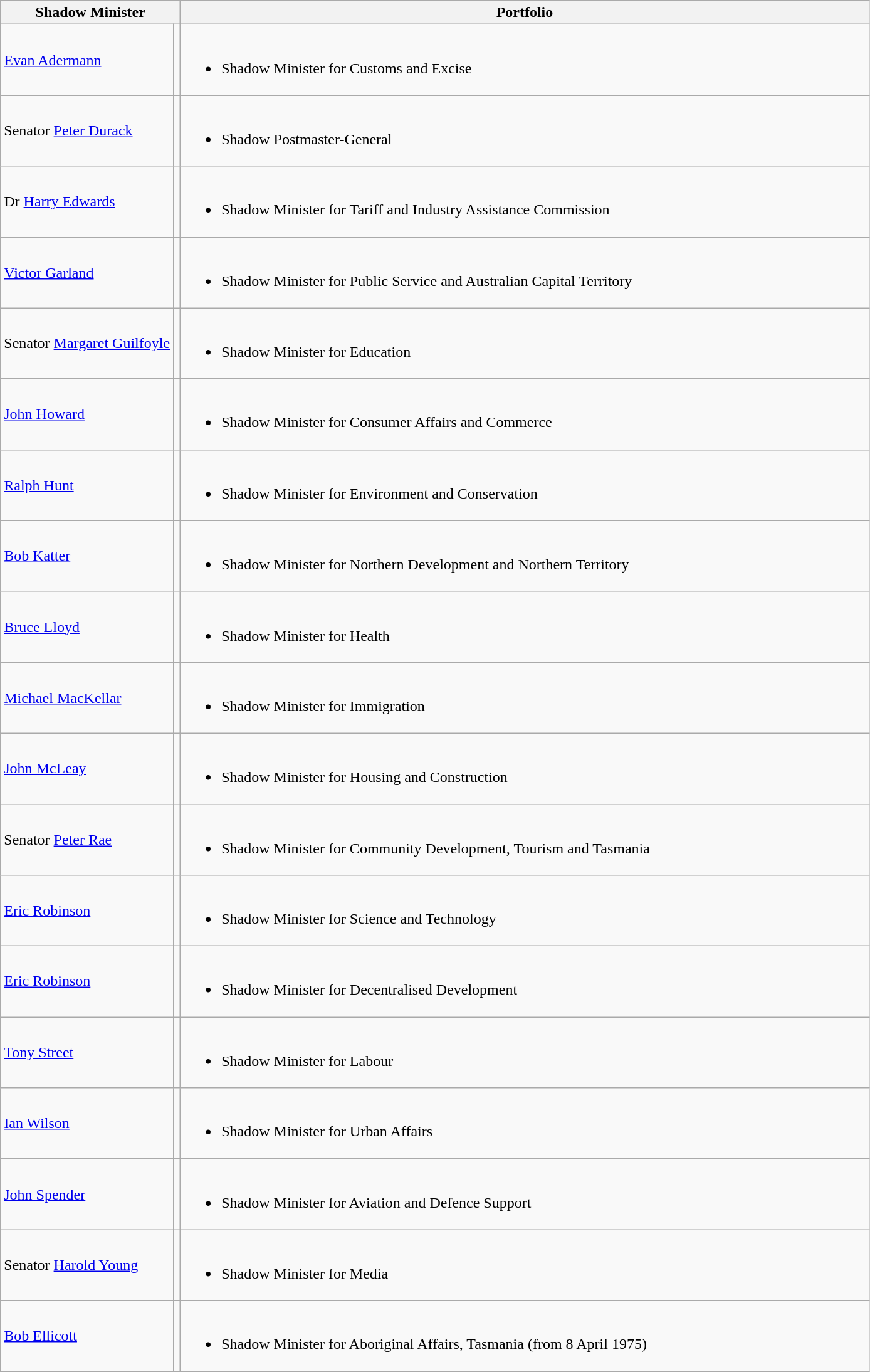<table class="wikitable">
<tr>
<th width=80 colspan="2">Shadow Minister</th>
<th width=725>Portfolio</th>
</tr>
<tr>
<td><a href='#'>Evan Adermann</a> </td>
<td></td>
<td><br><ul><li>Shadow Minister for Customs and Excise</li></ul></td>
</tr>
<tr>
<td>Senator <a href='#'>Peter Durack</a></td>
<td></td>
<td><br><ul><li>Shadow Postmaster-General</li></ul></td>
</tr>
<tr>
<td>Dr <a href='#'>Harry Edwards</a> </td>
<td></td>
<td><br><ul><li>Shadow Minister for Tariff and Industry Assistance Commission</li></ul></td>
</tr>
<tr>
<td><a href='#'>Victor Garland</a> </td>
<td></td>
<td><br><ul><li>Shadow Minister for Public Service and Australian Capital Territory</li></ul></td>
</tr>
<tr>
<td>Senator <a href='#'>Margaret Guilfoyle</a></td>
<td></td>
<td><br><ul><li>Shadow Minister for Education</li></ul></td>
</tr>
<tr>
<td><a href='#'>John Howard</a> </td>
<td></td>
<td><br><ul><li>Shadow Minister for Consumer Affairs and Commerce</li></ul></td>
</tr>
<tr>
<td><a href='#'>Ralph Hunt</a> </td>
<td></td>
<td><br><ul><li>Shadow Minister for Environment and Conservation</li></ul></td>
</tr>
<tr>
<td><a href='#'>Bob Katter</a> </td>
<td></td>
<td><br><ul><li>Shadow Minister for Northern Development and Northern Territory</li></ul></td>
</tr>
<tr>
<td><a href='#'>Bruce Lloyd</a> </td>
<td></td>
<td><br><ul><li>Shadow Minister for Health</li></ul></td>
</tr>
<tr>
<td><a href='#'>Michael MacKellar</a> </td>
<td></td>
<td><br><ul><li>Shadow Minister for Immigration</li></ul></td>
</tr>
<tr>
<td><a href='#'>John McLeay</a> </td>
<td></td>
<td><br><ul><li>Shadow Minister for Housing and Construction</li></ul></td>
</tr>
<tr>
<td>Senator <a href='#'>Peter Rae</a></td>
<td></td>
<td><br><ul><li>Shadow Minister for Community Development, Tourism and Tasmania</li></ul></td>
</tr>
<tr>
<td><a href='#'>Eric Robinson</a> </td>
<td></td>
<td><br><ul><li>Shadow Minister for Science and Technology</li></ul></td>
</tr>
<tr>
<td><a href='#'>Eric Robinson</a> </td>
<td></td>
<td><br><ul><li>Shadow Minister for Decentralised Development</li></ul></td>
</tr>
<tr>
<td><a href='#'>Tony Street</a> </td>
<td></td>
<td><br><ul><li>Shadow Minister for Labour</li></ul></td>
</tr>
<tr>
<td><a href='#'>Ian Wilson</a> </td>
<td></td>
<td><br><ul><li>Shadow Minister for Urban Affairs</li></ul></td>
</tr>
<tr>
<td><a href='#'>John Spender</a> </td>
<td></td>
<td><br><ul><li>Shadow Minister for Aviation and Defence Support</li></ul></td>
</tr>
<tr>
<td>Senator <a href='#'>Harold Young</a></td>
<td></td>
<td><br><ul><li>Shadow Minister for Media</li></ul></td>
</tr>
<tr>
<td><a href='#'>Bob Ellicott</a>  </td>
<td></td>
<td><br><ul><li>Shadow Minister for Aboriginal Affairs, Tasmania (from 8 April 1975)</li></ul></td>
</tr>
</table>
